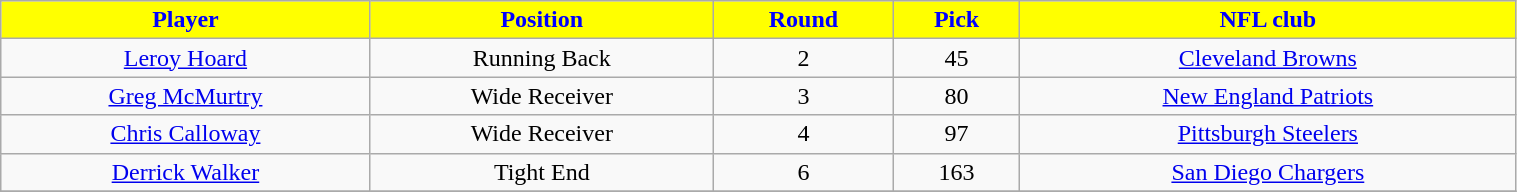<table class="wikitable" width="80%">
<tr align="center"  style="background:yellow;color:blue;">
<td><strong>Player</strong></td>
<td><strong>Position</strong></td>
<td><strong>Round</strong></td>
<td><strong>Pick</strong></td>
<td><strong>NFL club</strong></td>
</tr>
<tr align="center" bgcolor="">
<td><a href='#'>Leroy Hoard</a></td>
<td>Running Back</td>
<td>2</td>
<td>45</td>
<td><a href='#'>Cleveland Browns</a></td>
</tr>
<tr align="center" bgcolor="">
<td><a href='#'>Greg McMurtry</a></td>
<td>Wide Receiver</td>
<td>3</td>
<td>80</td>
<td><a href='#'>New England Patriots</a></td>
</tr>
<tr align="center" bgcolor="">
<td><a href='#'>Chris Calloway</a></td>
<td>Wide Receiver</td>
<td>4</td>
<td>97</td>
<td><a href='#'>Pittsburgh Steelers</a></td>
</tr>
<tr align="center" bgcolor="">
<td><a href='#'>Derrick Walker</a></td>
<td>Tight End</td>
<td>6</td>
<td>163</td>
<td><a href='#'>San Diego Chargers</a></td>
</tr>
<tr align="center" bgcolor="">
</tr>
</table>
